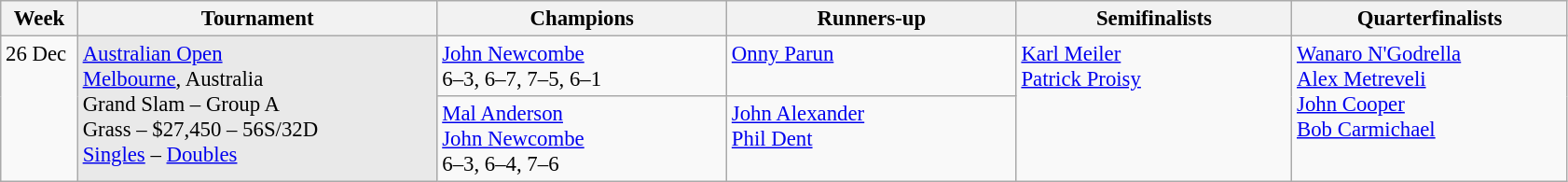<table class=wikitable style=font-size:95%>
<tr>
<th style="width:48px;">Week</th>
<th style="width:250px;">Tournament</th>
<th style="width:200px;">Champions</th>
<th style="width:200px;">Runners-up</th>
<th style="width:190px;">Semifinalists</th>
<th style="width:190px;">Quarterfinalists</th>
</tr>
<tr valign=top>
<td rowspan=2>26 Dec</td>
<td style="background:#E9E9E9;" rowspan="2"><a href='#'>Australian Open</a><br> <a href='#'>Melbourne</a>, Australia <br> Grand Slam – Group A <br> Grass – $27,450 – 56S/32D <br> <a href='#'>Singles</a> – <a href='#'>Doubles</a></td>
<td> <a href='#'>John Newcombe</a> <br> 6–3, 6–7, 7–5, 6–1</td>
<td> <a href='#'>Onny Parun</a></td>
<td rowspan=2> <a href='#'>Karl Meiler</a> <br>  <a href='#'>Patrick Proisy</a></td>
<td rowspan=2> <a href='#'>Wanaro N'Godrella</a> <br>  <a href='#'>Alex Metreveli</a> <br>  <a href='#'>John Cooper</a> <br>  <a href='#'>Bob Carmichael</a></td>
</tr>
<tr valign=top>
<td> <a href='#'>Mal Anderson</a> <br>  <a href='#'>John Newcombe</a> <br> 6–3, 6–4, 7–6</td>
<td> <a href='#'>John Alexander</a> <br>  <a href='#'>Phil Dent</a></td>
</tr>
</table>
